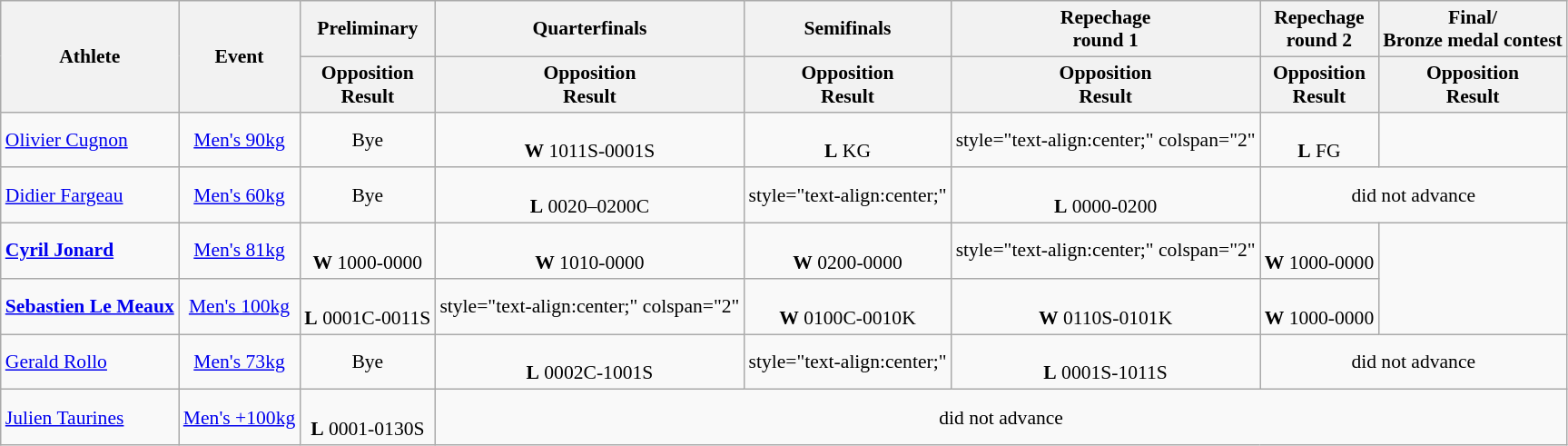<table class=wikitable style="font-size:90%">
<tr>
<th rowspan="2">Athlete</th>
<th rowspan="2">Event</th>
<th>Preliminary</th>
<th>Quarterfinals</th>
<th>Semifinals</th>
<th>Repechage <br>round 1</th>
<th>Repechage <br>round 2</th>
<th>Final/<br>Bronze medal contest</th>
</tr>
<tr>
<th>Opposition<br>Result</th>
<th>Opposition<br>Result</th>
<th>Opposition<br>Result</th>
<th>Opposition<br>Result</th>
<th>Opposition<br>Result</th>
<th>Opposition<br>Result</th>
</tr>
<tr>
<td><a href='#'>Olivier Cugnon</a></td>
<td style="text-align:center;"><a href='#'>Men's 90kg</a></td>
<td style="text-align:center;">Bye</td>
<td style="text-align:center;"><br> <strong>W</strong> 1011S-0001S</td>
<td style="text-align:center;"><br> <strong>L</strong> KG</td>
<td>style="text-align:center;" colspan="2" </td>
<td style="text-align:center;"><br> <strong>L</strong> FG</td>
</tr>
<tr>
<td><a href='#'>Didier Fargeau</a></td>
<td style="text-align:center;"><a href='#'>Men's 60kg</a></td>
<td style="text-align:center;">Bye</td>
<td style="text-align:center;"><br> <strong>L</strong> 0020–0200C</td>
<td>style="text-align:center;" </td>
<td style="text-align:center;"><br> <strong>L</strong> 0000-0200</td>
<td style="text-align:center;" colspan="2">did not advance</td>
</tr>
<tr>
<td><strong><a href='#'>Cyril Jonard</a></strong></td>
<td style="text-align:center;"><a href='#'>Men's 81kg</a></td>
<td style="text-align:center;"><br> <strong>W</strong> 1000-0000</td>
<td style="text-align:center;"><br> <strong>W</strong> 1010-0000</td>
<td style="text-align:center;"><br> <strong>W</strong> 0200-0000</td>
<td>style="text-align:center;" colspan="2" </td>
<td style="text-align:center;"><br> <strong>W</strong> 1000-0000 </td>
</tr>
<tr>
<td><strong><a href='#'>Sebastien Le Meaux</a></strong></td>
<td style="text-align:center;"><a href='#'>Men's 100kg</a></td>
<td style="text-align:center;"><br> <strong>L</strong> 0001C-0011S</td>
<td>style="text-align:center;" colspan="2" </td>
<td style="text-align:center;"><br> <strong>W</strong> 0100C-0010K</td>
<td style="text-align:center;"><br> <strong>W</strong> 0110S-0101K</td>
<td style="text-align:center;"><br> <strong>W</strong> 1000-0000 </td>
</tr>
<tr>
<td><a href='#'>Gerald Rollo</a></td>
<td style="text-align:center;"><a href='#'>Men's 73kg</a></td>
<td style="text-align:center;">Bye</td>
<td style="text-align:center;"><br> <strong>L</strong> 0002C-1001S</td>
<td>style="text-align:center;" </td>
<td style="text-align:center;"><br> <strong>L</strong> 0001S-1011S</td>
<td style="text-align:center;" colspan="2">did not advance</td>
</tr>
<tr>
<td><a href='#'>Julien Taurines</a></td>
<td style="text-align:center;"><a href='#'>Men's +100kg</a></td>
<td style="text-align:center;"><br> <strong>L</strong> 0001-0130S</td>
<td style="text-align:center;" colspan="5">did not advance</td>
</tr>
</table>
